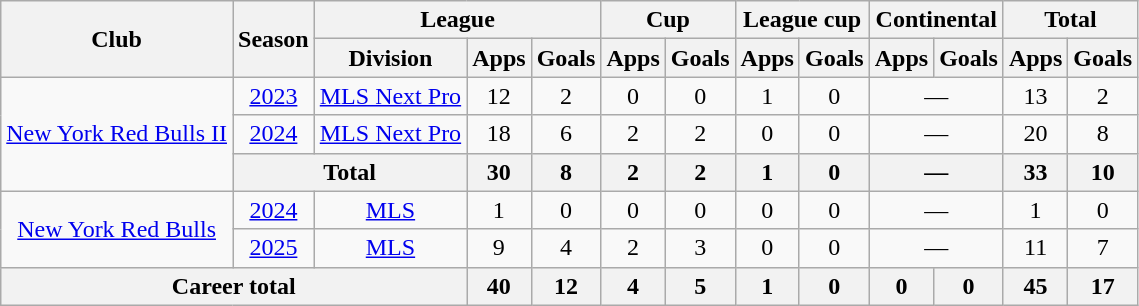<table class="wikitable" style="text-align:center">
<tr>
<th rowspan=2>Club</th>
<th rowspan=2>Season</th>
<th colspan=3>League</th>
<th colspan=2>Cup</th>
<th colspan=2>League cup</th>
<th colspan=2>Continental</th>
<th colspan=2>Total</th>
</tr>
<tr>
<th>Division</th>
<th>Apps</th>
<th>Goals</th>
<th>Apps</th>
<th>Goals</th>
<th>Apps</th>
<th>Goals</th>
<th>Apps</th>
<th>Goals</th>
<th>Apps</th>
<th>Goals</th>
</tr>
<tr>
<td rowspan=3><a href='#'>New York Red Bulls II</a></td>
<td><a href='#'>2023</a></td>
<td><a href='#'>MLS Next Pro</a></td>
<td>12</td>
<td>2</td>
<td>0</td>
<td>0</td>
<td>1</td>
<td>0</td>
<td colspan=2>—</td>
<td>13</td>
<td>2</td>
</tr>
<tr>
<td><a href='#'>2024</a></td>
<td><a href='#'>MLS Next Pro</a></td>
<td>18</td>
<td>6</td>
<td>2</td>
<td>2</td>
<td>0</td>
<td>0</td>
<td colspan=2>—</td>
<td>20</td>
<td>8</td>
</tr>
<tr>
<th colspan=2>Total</th>
<th>30</th>
<th>8</th>
<th>2</th>
<th>2</th>
<th>1</th>
<th>0</th>
<th colspan=2>—</th>
<th>33</th>
<th>10</th>
</tr>
<tr>
<td rowspan=2><a href='#'>New York Red Bulls</a></td>
<td><a href='#'>2024</a></td>
<td><a href='#'>MLS</a></td>
<td>1</td>
<td>0</td>
<td>0</td>
<td>0</td>
<td>0</td>
<td>0</td>
<td colspan=2>—</td>
<td>1</td>
<td>0</td>
</tr>
<tr>
<td><a href='#'>2025</a></td>
<td><a href='#'>MLS</a></td>
<td>9</td>
<td>4</td>
<td>2</td>
<td>3</td>
<td>0</td>
<td>0</td>
<td colspan=2>—</td>
<td>11</td>
<td>7</td>
</tr>
<tr>
<th colspan="3">Career total</th>
<th>40</th>
<th>12</th>
<th>4</th>
<th>5</th>
<th>1</th>
<th>0</th>
<th>0</th>
<th>0</th>
<th>45</th>
<th>17</th>
</tr>
</table>
